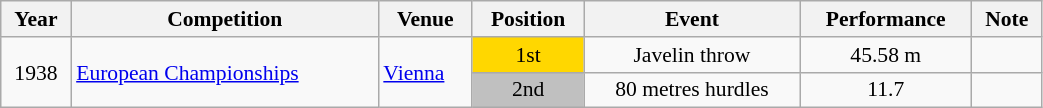<table class="wikitable" width=55% style="font-size:90%; text-align:center;">
<tr>
<th>Year</th>
<th>Competition</th>
<th>Venue</th>
<th>Position</th>
<th>Event</th>
<th>Performance</th>
<th>Note</th>
</tr>
<tr>
<td rowspan=2>1938</td>
<td rowspan=2 align=left><a href='#'>European Championships</a></td>
<td rowspan=2 align=left> <a href='#'>Vienna</a></td>
<td bgcolor=gold>1st</td>
<td>Javelin throw</td>
<td>45.58 m</td>
<td></td>
</tr>
<tr>
<td bgcolor=silver>2nd</td>
<td>80 metres hurdles</td>
<td>11.7</td>
<td></td>
</tr>
</table>
